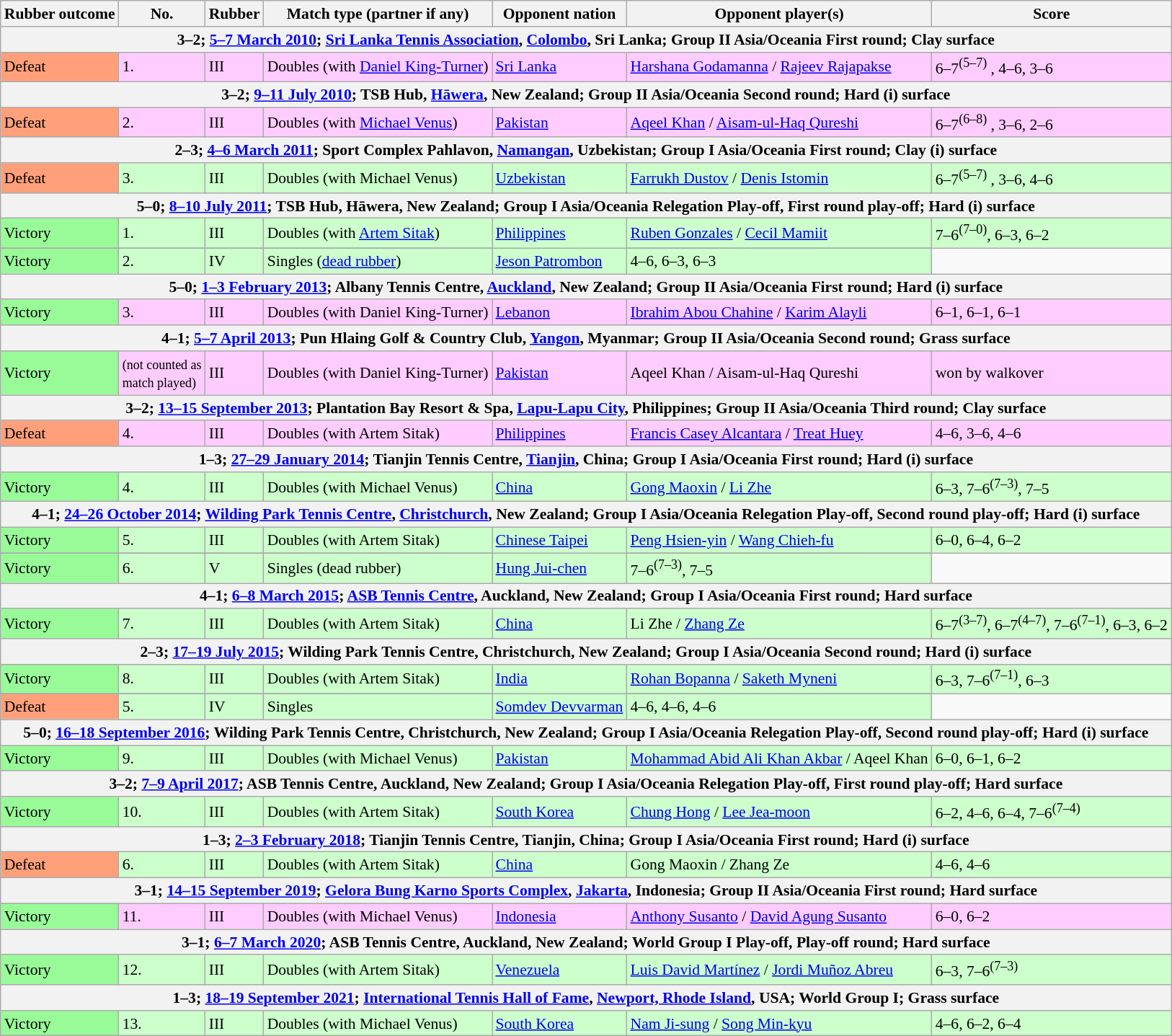<table class="wikitable" style="font-size:90%">
<tr>
<th>Rubber outcome</th>
<th>No.</th>
<th>Rubber</th>
<th>Match type (partner if any)</th>
<th>Opponent nation</th>
<th>Opponent player(s)</th>
<th>Score</th>
</tr>
<tr>
<th colspan=7>3–2; <a href='#'>5–7 March 2010</a>; <a href='#'>Sri Lanka Tennis Association</a>, <a href='#'>Colombo</a>, Sri Lanka; Group II Asia/Oceania First round; Clay surface</th>
</tr>
<tr style="background:#fcf;">
<td bgcolor=FFA07A>Defeat</td>
<td>1.</td>
<td>III</td>
<td>Doubles (with <a href='#'>Daniel King-Turner</a>)</td>
<td> <a href='#'>Sri Lanka</a></td>
<td><a href='#'>Harshana Godamanna</a> / <a href='#'>Rajeev Rajapakse</a></td>
<td>6–7<sup>(5–7)</sup> , 4–6, 3–6</td>
</tr>
<tr>
<th colspan=7>3–2; <a href='#'>9–11 July 2010</a>; TSB Hub, <a href='#'>Hāwera</a>, New Zealand; Group II Asia/Oceania Second round; Hard (i) surface</th>
</tr>
<tr style="background:#fcf;">
<td bgcolor=FFA07A>Defeat</td>
<td>2.</td>
<td>III</td>
<td>Doubles (with <a href='#'>Michael Venus</a>)</td>
<td> <a href='#'>Pakistan</a></td>
<td><a href='#'>Aqeel Khan</a> / <a href='#'>Aisam-ul-Haq Qureshi</a></td>
<td>6–7<sup>(6–8)</sup> , 3–6, 2–6</td>
</tr>
<tr>
<th colspan=7>2–3; <a href='#'>4–6 March 2011</a>; Sport Complex Pahlavon, <a href='#'>Namangan</a>, Uzbekistan; Group I Asia/Oceania First round; Clay (i) surface</th>
</tr>
<tr style="background:#cfc;">
<td bgcolor=FFA07A>Defeat</td>
<td>3.</td>
<td>III</td>
<td>Doubles (with Michael Venus)</td>
<td> <a href='#'>Uzbekistan</a></td>
<td><a href='#'>Farrukh Dustov</a> / <a href='#'>Denis Istomin</a></td>
<td>6–7<sup>(5–7)</sup> , 3–6, 4–6</td>
</tr>
<tr>
<th colspan=7>5–0; <a href='#'>8–10 July 2011</a>; TSB Hub, Hāwera, New Zealand; Group I Asia/Oceania Relegation Play-off, First round play-off; Hard (i) surface</th>
</tr>
<tr style="background:#cfc;">
<td bgcolor=98FB98>Victory</td>
<td>1.</td>
<td>III</td>
<td>Doubles (with <a href='#'>Artem Sitak</a>)</td>
<td rowspan=2> <a href='#'>Philippines</a></td>
<td><a href='#'>Ruben Gonzales</a> / <a href='#'>Cecil Mamiit</a></td>
<td>7–6<sup>(7–0)</sup>, 6–3, 6–2</td>
</tr>
<tr>
</tr>
<tr style="background:#cfc;">
<td bgcolor=98FB98>Victory</td>
<td>2.</td>
<td>IV</td>
<td>Singles (<a href='#'>dead rubber</a>)</td>
<td><a href='#'>Jeson Patrombon</a></td>
<td>4–6, 6–3, 6–3</td>
</tr>
<tr>
<th colspan=7>5–0; <a href='#'>1–3 February 2013</a>; Albany Tennis Centre, <a href='#'>Auckland</a>, New Zealand; Group II Asia/Oceania First round; Hard (i) surface</th>
</tr>
<tr style="background:#fcf;">
<td bgcolor=98FB98>Victory</td>
<td>3.</td>
<td>III</td>
<td>Doubles (with Daniel King-Turner)</td>
<td> <a href='#'>Lebanon</a></td>
<td><a href='#'>Ibrahim Abou Chahine</a> / <a href='#'>Karim Alayli</a></td>
<td>6–1, 6–1, 6–1</td>
</tr>
<tr>
<th colspan=7>4–1; <a href='#'>5–7 April 2013</a>; Pun Hlaing Golf & Country Club, <a href='#'>Yangon</a>, Myanmar; Group II Asia/Oceania Second round; Grass surface</th>
</tr>
<tr style="background:#fcf;">
<td bgcolor=98FB98>Victory</td>
<td><small>(not counted as<br>match played)</small></td>
<td>III</td>
<td>Doubles (with Daniel King-Turner)</td>
<td> <a href='#'>Pakistan</a></td>
<td>Aqeel Khan / Aisam-ul-Haq Qureshi</td>
<td>won by walkover</td>
</tr>
<tr>
<th colspan=7>3–2; <a href='#'>13–15 September 2013</a>; Plantation Bay Resort & Spa, <a href='#'>Lapu-Lapu City</a>, Philippines; Group II Asia/Oceania Third round; Clay surface</th>
</tr>
<tr style="background:#fcf;">
<td bgcolor=FFA07A>Defeat</td>
<td>4.</td>
<td>III</td>
<td>Doubles (with Artem Sitak)</td>
<td> <a href='#'>Philippines</a></td>
<td><a href='#'>Francis Casey Alcantara</a> / <a href='#'>Treat Huey</a></td>
<td>4–6, 3–6, 4–6</td>
</tr>
<tr>
<th colspan=7>1–3; <a href='#'>27–29 January 2014</a>; Tianjin Tennis Centre, <a href='#'>Tianjin</a>, China; Group I Asia/Oceania First round; Hard (i) surface</th>
</tr>
<tr style="background:#cfc;">
<td bgcolor=98FB98>Victory</td>
<td>4.</td>
<td>III</td>
<td>Doubles (with Michael Venus)</td>
<td> <a href='#'>China</a></td>
<td><a href='#'>Gong Maoxin</a> / <a href='#'>Li Zhe</a></td>
<td>6–3, 7–6<sup>(7–3)</sup>, 7–5</td>
</tr>
<tr>
<th colspan=7>4–1; <a href='#'>24–26 October 2014</a>; <a href='#'>Wilding Park Tennis Centre</a>, <a href='#'>Christchurch</a>, New Zealand; Group I Asia/Oceania Relegation Play-off, Second round play-off; Hard (i) surface</th>
</tr>
<tr style="background:#cfc;">
<td bgcolor=98FB98>Victory</td>
<td>5.</td>
<td>III</td>
<td>Doubles (with Artem Sitak)</td>
<td rowspan=2> <a href='#'>Chinese Taipei</a></td>
<td><a href='#'>Peng Hsien-yin</a> / <a href='#'>Wang Chieh-fu</a></td>
<td>6–0, 6–4, 6–2</td>
</tr>
<tr>
</tr>
<tr style="background:#cfc;">
<td bgcolor=98FB98>Victory</td>
<td>6.</td>
<td>V</td>
<td>Singles (dead rubber)</td>
<td><a href='#'>Hung Jui-chen</a></td>
<td>7–6<sup>(7–3)</sup>, 7–5</td>
</tr>
<tr>
<th colspan=7>4–1; <a href='#'>6–8 March 2015</a>; <a href='#'>ASB Tennis Centre</a>, Auckland, New Zealand; Group I Asia/Oceania First round; Hard surface</th>
</tr>
<tr style="background:#cfc;">
<td bgcolor=98FB98>Victory</td>
<td>7.</td>
<td>III</td>
<td>Doubles (with Artem Sitak)</td>
<td> <a href='#'>China</a></td>
<td>Li Zhe / <a href='#'>Zhang Ze</a></td>
<td>6–7<sup>(3–7)</sup>, 6–7<sup>(4–7)</sup>, 7–6<sup>(7–1)</sup>, 6–3, 6–2</td>
</tr>
<tr>
<th colspan=7>2–3; <a href='#'>17–19 July 2015</a>; Wilding Park Tennis Centre, Christchurch, New Zealand; Group I Asia/Oceania Second round; Hard (i) surface</th>
</tr>
<tr style="background:#cfc;">
<td bgcolor=98FB98>Victory</td>
<td>8.</td>
<td>III</td>
<td>Doubles (with Artem Sitak)</td>
<td rowspan=2> <a href='#'>India</a></td>
<td><a href='#'>Rohan Bopanna</a> / <a href='#'>Saketh Myneni</a></td>
<td>6–3, 7–6<sup>(7–1)</sup>, 6–3</td>
</tr>
<tr>
</tr>
<tr style="background:#cfc;">
<td bgcolor=FFA07A>Defeat</td>
<td>5.</td>
<td>IV</td>
<td>Singles</td>
<td><a href='#'>Somdev Devvarman</a></td>
<td>4–6, 4–6, 4–6</td>
</tr>
<tr>
<th colspan=7>5–0; <a href='#'>16–18 September 2016</a>; Wilding Park Tennis Centre, Christchurch, New Zealand; Group I Asia/Oceania Relegation Play-off, Second round play-off; Hard (i) surface</th>
</tr>
<tr style="background:#cfc;">
<td bgcolor=98FB98>Victory</td>
<td>9.</td>
<td>III</td>
<td>Doubles (with Michael Venus)</td>
<td> <a href='#'>Pakistan</a></td>
<td><a href='#'>Mohammad Abid Ali Khan Akbar</a> / Aqeel Khan</td>
<td>6–0, 6–1, 6–2</td>
</tr>
<tr>
<th colspan=7>3–2; <a href='#'>7–9 April 2017</a>; ASB Tennis Centre, Auckland, New Zealand; Group I Asia/Oceania Relegation Play-off, First round play-off; Hard surface</th>
</tr>
<tr style="background:#cfc;">
<td bgcolor=98FB98>Victory</td>
<td>10.</td>
<td>III</td>
<td>Doubles (with Artem Sitak)</td>
<td> <a href='#'>South Korea</a></td>
<td><a href='#'>Chung Hong</a> / <a href='#'>Lee Jea-moon</a></td>
<td>6–2, 4–6, 6–4, 7–6<sup>(7–4)</sup></td>
</tr>
<tr>
<th colspan=7>1–3; <a href='#'>2–3 February 2018</a>; Tianjin Tennis Centre, Tianjin, China; Group I Asia/Oceania First round; Hard (i) surface</th>
</tr>
<tr style="background:#cfc;">
<td bgcolor=FFA07A>Defeat</td>
<td>6.</td>
<td>III</td>
<td>Doubles (with Artem Sitak)</td>
<td> <a href='#'>China</a></td>
<td>Gong Maoxin / Zhang Ze</td>
<td>4–6, 4–6</td>
</tr>
<tr>
<th colspan=7>3–1; <a href='#'>14–15 September 2019</a>; <a href='#'>Gelora Bung Karno Sports Complex</a>, <a href='#'>Jakarta</a>, Indonesia; Group II Asia/Oceania First round; Hard surface</th>
</tr>
<tr style="background:#fcf;">
<td bgcolor=98FB98>Victory</td>
<td>11.</td>
<td>III</td>
<td>Doubles (with Michael Venus)</td>
<td> <a href='#'>Indonesia</a></td>
<td><a href='#'>Anthony Susanto</a> / <a href='#'>David Agung Susanto</a></td>
<td>6–0, 6–2</td>
</tr>
<tr>
<th colspan=7>3–1; <a href='#'>6–7 March 2020</a>; ASB Tennis Centre, Auckland, New Zealand; World Group I Play-off, Play-off round; Hard surface</th>
</tr>
<tr style="background:#cfc;">
<td bgcolor=98FB98>Victory</td>
<td>12.</td>
<td>III</td>
<td>Doubles (with Artem Sitak)</td>
<td> <a href='#'>Venezuela</a></td>
<td><a href='#'>Luis David Martínez</a> / <a href='#'>Jordi Muñoz Abreu</a></td>
<td>6–3, 7–6<sup>(7–3)</sup></td>
</tr>
<tr>
<th colspan=7>1–3; <a href='#'>18–19 September 2021</a>; <a href='#'>International Tennis Hall of Fame</a>, <a href='#'>Newport, Rhode Island</a>, USA; World Group I; Grass surface</th>
</tr>
<tr style="background:#cfc;">
<td bgcolor=98FB98>Victory</td>
<td>13.</td>
<td>III</td>
<td>Doubles (with Michael Venus)</td>
<td> <a href='#'>South Korea</a></td>
<td><a href='#'>Nam Ji-sung</a> / <a href='#'>Song Min-kyu</a></td>
<td>4–6, 6–2, 6–4</td>
</tr>
</table>
